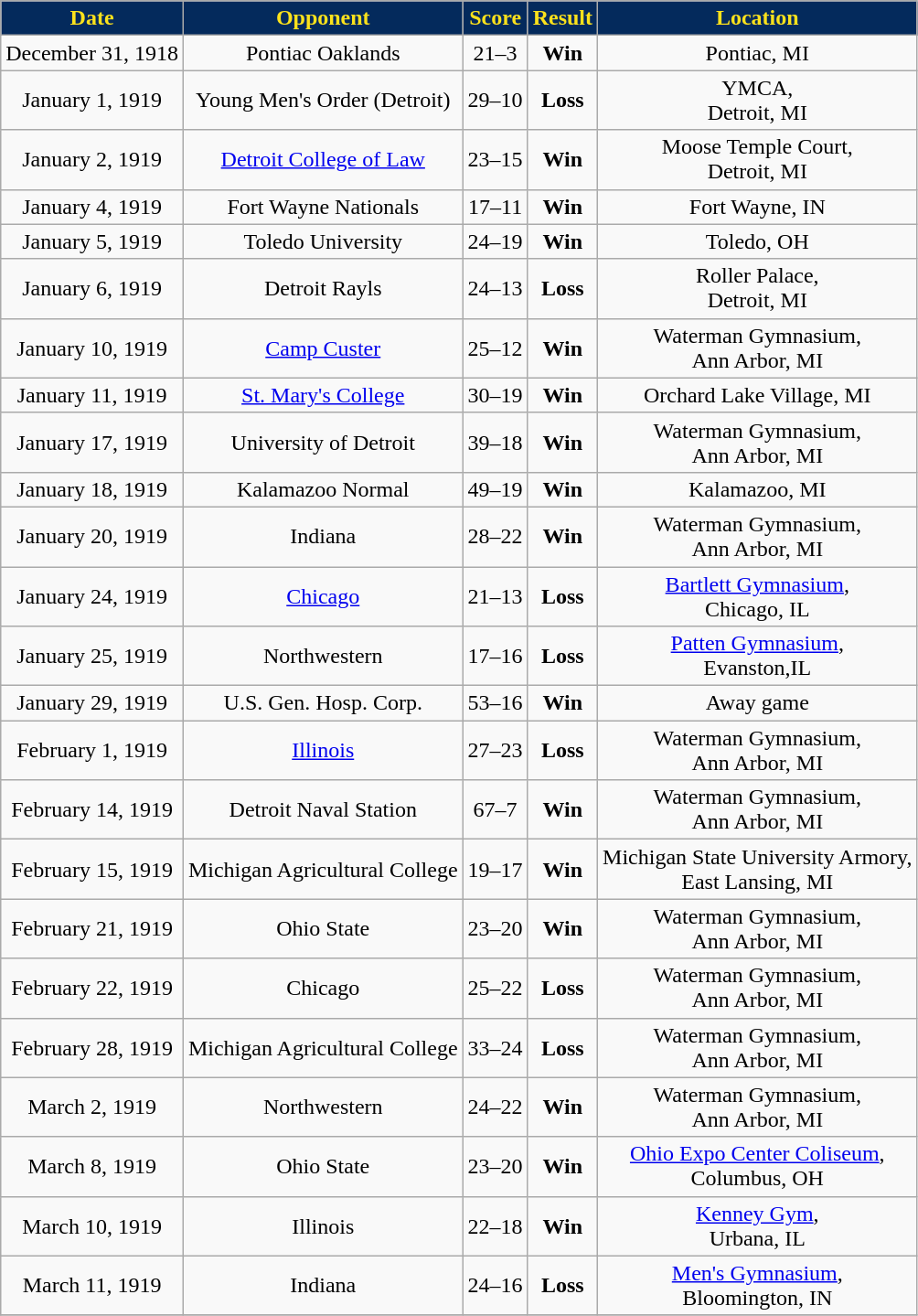<table class="wikitable" width=" ">
<tr align="center"  style="background:#042A5C; color:#FCE21C;">
<td><strong>Date</strong></td>
<td><strong>Opponent</strong></td>
<td><strong>Score</strong></td>
<td><strong>Result</strong></td>
<td><strong>Location</strong></td>
</tr>
<tr align="center" bgcolor="">
<td>December 31, 1918</td>
<td>Pontiac Oaklands</td>
<td>21–3</td>
<td><strong>Win</strong></td>
<td>Pontiac, MI</td>
</tr>
<tr align="center" bgcolor="">
<td>January 1, 1919</td>
<td>Young Men's Order (Detroit)</td>
<td>29–10</td>
<td><strong>Loss</strong></td>
<td>YMCA,<br> Detroit, MI</td>
</tr>
<tr align="center" bgcolor="">
<td>January 2, 1919</td>
<td><a href='#'>Detroit College of Law</a></td>
<td>23–15</td>
<td><strong>Win</strong></td>
<td>Moose Temple Court,<br> Detroit, MI</td>
</tr>
<tr align="center" bgcolor="">
<td>January 4, 1919</td>
<td>Fort Wayne Nationals</td>
<td>17–11</td>
<td><strong>Win</strong></td>
<td>Fort Wayne, IN</td>
</tr>
<tr align="center" bgcolor="">
<td>January 5, 1919</td>
<td>Toledo University</td>
<td>24–19</td>
<td><strong>Win</strong></td>
<td>Toledo, OH</td>
</tr>
<tr align="center" bgcolor="">
<td>January 6, 1919</td>
<td>Detroit Rayls</td>
<td>24–13</td>
<td><strong>Loss</strong></td>
<td>Roller Palace,<br> Detroit, MI</td>
</tr>
<tr align="center" bgcolor="">
<td>January 10, 1919</td>
<td><a href='#'>Camp Custer</a></td>
<td>25–12</td>
<td><strong>Win</strong></td>
<td>Waterman Gymnasium,<br> Ann Arbor, MI</td>
</tr>
<tr align="center" bgcolor="">
<td>January 11, 1919</td>
<td><a href='#'>St. Mary's College</a></td>
<td>30–19</td>
<td><strong>Win</strong></td>
<td>Orchard Lake Village, MI</td>
</tr>
<tr align="center" bgcolor="">
<td>January 17, 1919</td>
<td>University of Detroit</td>
<td>39–18</td>
<td><strong>Win</strong></td>
<td>Waterman Gymnasium,<br> Ann Arbor, MI</td>
</tr>
<tr align="center" bgcolor="">
<td>January 18, 1919</td>
<td>Kalamazoo Normal</td>
<td>49–19</td>
<td><strong>Win</strong></td>
<td>Kalamazoo, MI</td>
</tr>
<tr align="center" bgcolor="">
<td>January 20, 1919</td>
<td>Indiana</td>
<td>28–22</td>
<td><strong>Win</strong></td>
<td>Waterman Gymnasium,<br> Ann Arbor, MI</td>
</tr>
<tr align="center" bgcolor="">
<td>January 24, 1919</td>
<td><a href='#'>Chicago</a></td>
<td>21–13</td>
<td><strong>Loss</strong></td>
<td><a href='#'>Bartlett Gymnasium</a>,<br> Chicago, IL</td>
</tr>
<tr align="center" bgcolor="">
<td>January 25, 1919</td>
<td>Northwestern</td>
<td>17–16</td>
<td><strong>Loss</strong></td>
<td><a href='#'>Patten Gymnasium</a>,<br> Evanston,IL</td>
</tr>
<tr align="center" bgcolor="">
<td>January 29, 1919</td>
<td>U.S. Gen. Hosp. Corp.</td>
<td>53–16</td>
<td><strong>Win</strong></td>
<td>Away game</td>
</tr>
<tr align="center" bgcolor="">
<td>February 1, 1919</td>
<td><a href='#'>Illinois</a></td>
<td>27–23</td>
<td><strong>Loss</strong></td>
<td>Waterman Gymnasium,<br> Ann Arbor, MI</td>
</tr>
<tr align="center" bgcolor="">
<td>February 14, 1919</td>
<td>Detroit Naval Station</td>
<td>67–7</td>
<td><strong>Win</strong></td>
<td>Waterman Gymnasium,<br> Ann Arbor, MI</td>
</tr>
<tr align="center" bgcolor="">
<td>February 15, 1919</td>
<td>Michigan Agricultural College</td>
<td>19–17</td>
<td><strong>Win</strong></td>
<td>Michigan State University Armory,<br> East Lansing, MI</td>
</tr>
<tr align="center" bgcolor="">
<td>February 21, 1919</td>
<td>Ohio State</td>
<td>23–20</td>
<td><strong>Win</strong></td>
<td>Waterman Gymnasium,<br> Ann Arbor, MI</td>
</tr>
<tr align="center" bgcolor="">
<td>February 22, 1919</td>
<td>Chicago</td>
<td>25–22</td>
<td><strong>Loss</strong></td>
<td>Waterman Gymnasium,<br> Ann Arbor, MI</td>
</tr>
<tr align="center" bgcolor="">
<td>February 28, 1919</td>
<td>Michigan Agricultural College</td>
<td>33–24</td>
<td><strong>Loss</strong></td>
<td>Waterman Gymnasium,<br> Ann Arbor, MI</td>
</tr>
<tr align="center" bgcolor="">
<td>March 2, 1919</td>
<td>Northwestern</td>
<td>24–22</td>
<td><strong>Win</strong></td>
<td>Waterman Gymnasium,<br> Ann Arbor, MI</td>
</tr>
<tr align="center" bgcolor="">
<td>March 8, 1919</td>
<td>Ohio State</td>
<td>23–20</td>
<td><strong>Win</strong></td>
<td><a href='#'>Ohio Expo Center Coliseum</a>,<br> Columbus, OH</td>
</tr>
<tr align="center" bgcolor="">
<td>March 10, 1919</td>
<td>Illinois</td>
<td>22–18</td>
<td><strong>Win</strong></td>
<td><a href='#'>Kenney Gym</a>,<br> Urbana, IL</td>
</tr>
<tr align="center" bgcolor="">
<td>March 11, 1919</td>
<td>Indiana</td>
<td>24–16</td>
<td><strong>Loss</strong></td>
<td><a href='#'>Men's Gymnasium</a>,<br> Bloomington, IN</td>
</tr>
<tr align="center" bgcolor="">
</tr>
</table>
